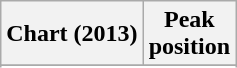<table class="wikitable sortable">
<tr>
<th>Chart (2013)</th>
<th>Peak<br>position</th>
</tr>
<tr>
</tr>
<tr>
</tr>
</table>
